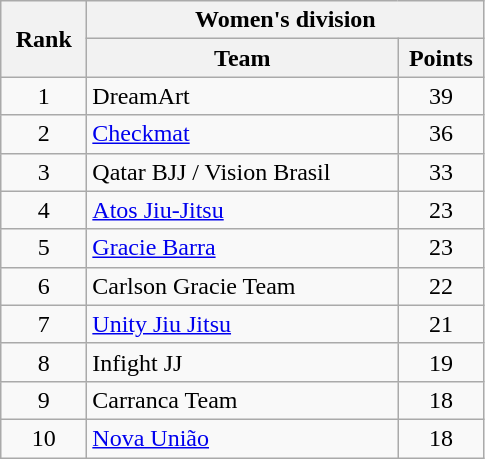<table class="wikitable" style="text-align:center;">
<tr>
<th rowspan="2" width="50">Rank</th>
<th colspan="2">Women's division</th>
</tr>
<tr>
<th width="200">Team</th>
<th width="50">Points</th>
</tr>
<tr>
<td>1</td>
<td style=text-align:left>DreamArt</td>
<td>39</td>
</tr>
<tr>
<td>2</td>
<td style=text-align:left><a href='#'>Checkmat</a></td>
<td>36</td>
</tr>
<tr>
<td>3</td>
<td style=text-align:left>Qatar BJJ / Vision Brasil</td>
<td>33</td>
</tr>
<tr>
<td>4</td>
<td style=text-align:left><a href='#'>Atos Jiu-Jitsu</a></td>
<td>23</td>
</tr>
<tr>
<td>5</td>
<td style=text-align:left><a href='#'>Gracie Barra</a></td>
<td>23</td>
</tr>
<tr>
<td>6</td>
<td style=text-align:left>Carlson Gracie Team</td>
<td>22</td>
</tr>
<tr>
<td>7</td>
<td style=text-align:left><a href='#'>Unity Jiu Jitsu</a></td>
<td>21</td>
</tr>
<tr>
<td>8</td>
<td style=text-align:left>Infight JJ</td>
<td>19</td>
</tr>
<tr>
<td>9</td>
<td style=text-align:left>Carranca Team</td>
<td>18</td>
</tr>
<tr>
<td>10</td>
<td style=text-align:left><a href='#'>Nova União</a></td>
<td>18</td>
</tr>
</table>
